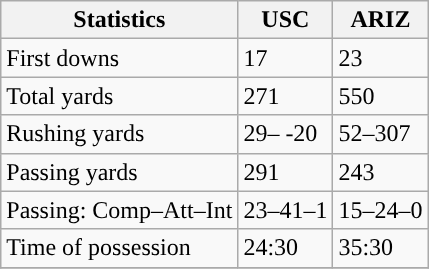<table class="wikitable" style="float: left;">
<tr>
<th>Statistics</th>
<th>USC</th>
<th>ARIZ</th>
</tr>
<tr>
<td>First downs</td>
<td>17</td>
<td>23</td>
</tr>
<tr>
<td>Total yards</td>
<td>271</td>
<td>550</td>
</tr>
<tr>
<td>Rushing yards</td>
<td>29– -20</td>
<td>52–307</td>
</tr>
<tr>
<td>Passing yards</td>
<td>291</td>
<td>243</td>
</tr>
<tr>
<td>Passing: Comp–Att–Int</td>
<td>23–41–1</td>
<td>15–24–0</td>
</tr>
<tr>
<td>Time of possession</td>
<td>24:30</td>
<td>35:30</td>
</tr>
<tr>
</tr>
</table>
